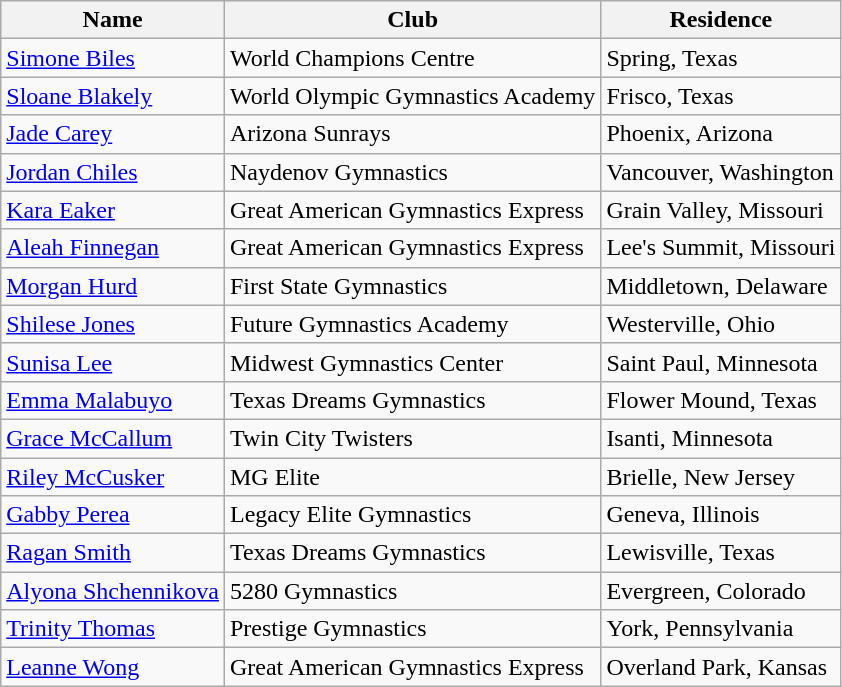<table class="wikitable">
<tr>
<th>Name</th>
<th>Club</th>
<th>Residence</th>
</tr>
<tr>
<td><a href='#'>Simone Biles</a></td>
<td>World Champions Centre</td>
<td>Spring, Texas</td>
</tr>
<tr>
<td><a href='#'>Sloane Blakely</a></td>
<td>World Olympic Gymnastics Academy</td>
<td>Frisco, Texas</td>
</tr>
<tr>
<td><a href='#'>Jade Carey</a></td>
<td>Arizona Sunrays</td>
<td>Phoenix, Arizona</td>
</tr>
<tr>
<td><a href='#'>Jordan Chiles</a></td>
<td>Naydenov Gymnastics</td>
<td>Vancouver, Washington</td>
</tr>
<tr>
<td><a href='#'>Kara Eaker</a></td>
<td>Great American Gymnastics Express</td>
<td>Grain Valley, Missouri</td>
</tr>
<tr>
<td><a href='#'>Aleah Finnegan</a></td>
<td>Great American Gymnastics Express</td>
<td>Lee's Summit, Missouri</td>
</tr>
<tr>
<td><a href='#'>Morgan Hurd</a></td>
<td>First State Gymnastics</td>
<td>Middletown, Delaware</td>
</tr>
<tr>
<td><a href='#'>Shilese Jones</a></td>
<td>Future Gymnastics Academy</td>
<td>Westerville, Ohio</td>
</tr>
<tr>
<td><a href='#'>Sunisa Lee</a></td>
<td>Midwest Gymnastics Center</td>
<td>Saint Paul, Minnesota</td>
</tr>
<tr>
<td><a href='#'>Emma Malabuyo</a></td>
<td>Texas Dreams Gymnastics</td>
<td>Flower Mound, Texas</td>
</tr>
<tr>
<td><a href='#'>Grace McCallum</a></td>
<td>Twin City Twisters</td>
<td>Isanti, Minnesota</td>
</tr>
<tr>
<td><a href='#'>Riley McCusker</a></td>
<td>MG Elite</td>
<td>Brielle, New Jersey</td>
</tr>
<tr>
<td><a href='#'>Gabby Perea</a></td>
<td>Legacy Elite Gymnastics</td>
<td>Geneva, Illinois</td>
</tr>
<tr>
<td><a href='#'>Ragan Smith</a></td>
<td>Texas Dreams Gymnastics</td>
<td>Lewisville, Texas</td>
</tr>
<tr>
<td><a href='#'>Alyona Shchennikova</a></td>
<td>5280 Gymnastics</td>
<td>Evergreen, Colorado</td>
</tr>
<tr>
<td><a href='#'>Trinity Thomas</a></td>
<td>Prestige Gymnastics</td>
<td>York, Pennsylvania</td>
</tr>
<tr>
<td><a href='#'>Leanne Wong</a></td>
<td>Great American Gymnastics Express</td>
<td>Overland Park, Kansas</td>
</tr>
</table>
